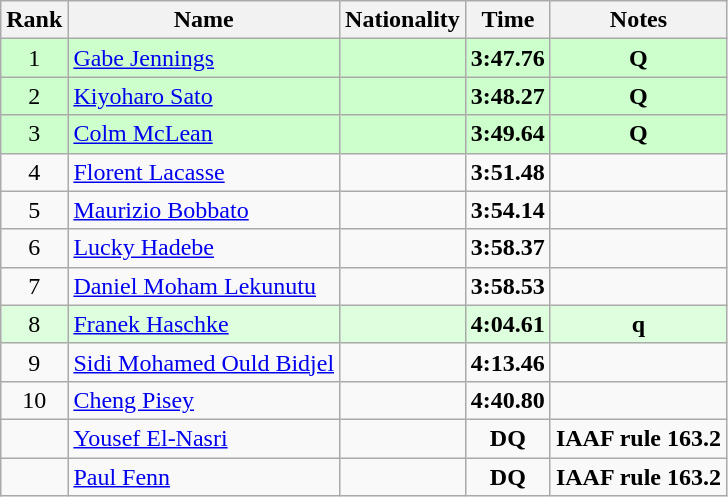<table class="wikitable sortable" style="text-align:center">
<tr>
<th>Rank</th>
<th>Name</th>
<th>Nationality</th>
<th>Time</th>
<th>Notes</th>
</tr>
<tr bgcolor=ccffcc>
<td>1</td>
<td align=left><a href='#'>Gabe Jennings</a></td>
<td align=left></td>
<td><strong>3:47.76</strong></td>
<td><strong>Q</strong></td>
</tr>
<tr bgcolor=ccffcc>
<td>2</td>
<td align=left><a href='#'>Kiyoharo Sato</a></td>
<td align=left></td>
<td><strong>3:48.27</strong></td>
<td><strong>Q</strong></td>
</tr>
<tr bgcolor=ccffcc>
<td>3</td>
<td align=left><a href='#'>Colm McLean</a></td>
<td align=left></td>
<td><strong>3:49.64</strong></td>
<td><strong>Q</strong></td>
</tr>
<tr>
<td>4</td>
<td align=left><a href='#'>Florent Lacasse</a></td>
<td align=left></td>
<td><strong>3:51.48</strong></td>
<td></td>
</tr>
<tr>
<td>5</td>
<td align=left><a href='#'>Maurizio Bobbato</a></td>
<td align=left></td>
<td><strong>3:54.14</strong></td>
<td></td>
</tr>
<tr>
<td>6</td>
<td align=left><a href='#'>Lucky Hadebe</a></td>
<td align=left></td>
<td><strong>3:58.37</strong></td>
<td></td>
</tr>
<tr>
<td>7</td>
<td align=left><a href='#'>Daniel Moham Lekunutu</a></td>
<td align=left></td>
<td><strong>3:58.53</strong></td>
<td></td>
</tr>
<tr bgcolor=ddffdd>
<td>8</td>
<td align=left><a href='#'>Franek Haschke</a></td>
<td align=left></td>
<td><strong>4:04.61</strong></td>
<td><strong>q</strong></td>
</tr>
<tr>
<td>9</td>
<td align=left><a href='#'>Sidi Mohamed Ould Bidjel</a></td>
<td align=left></td>
<td><strong>4:13.46</strong></td>
<td></td>
</tr>
<tr>
<td>10</td>
<td align=left><a href='#'>Cheng Pisey</a></td>
<td align=left></td>
<td><strong>4:40.80</strong></td>
<td></td>
</tr>
<tr>
<td></td>
<td align=left><a href='#'>Yousef El-Nasri</a></td>
<td align=left></td>
<td><strong>DQ</strong></td>
<td><strong>IAAF rule 163.2</strong></td>
</tr>
<tr>
<td></td>
<td align=left><a href='#'>Paul Fenn</a></td>
<td align=left></td>
<td><strong>DQ</strong></td>
<td><strong>IAAF rule 163.2</strong></td>
</tr>
</table>
